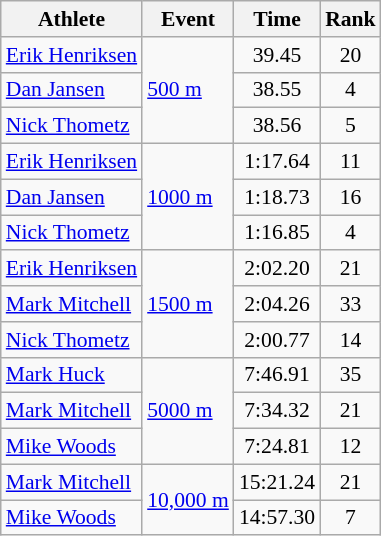<table class=wikitable style=font-size:90%;text-align:center>
<tr>
<th>Athlete</th>
<th>Event</th>
<th>Time</th>
<th>Rank</th>
</tr>
<tr>
<td align=left><a href='#'>Erik Henriksen</a></td>
<td align=left rowspan=3><a href='#'>500 m</a></td>
<td>39.45</td>
<td>20</td>
</tr>
<tr>
<td align=left><a href='#'>Dan Jansen</a></td>
<td>38.55</td>
<td>4</td>
</tr>
<tr>
<td align=left><a href='#'>Nick Thometz</a></td>
<td>38.56</td>
<td>5</td>
</tr>
<tr>
<td align=left><a href='#'>Erik Henriksen</a></td>
<td align=left rowspan=3><a href='#'>1000 m</a></td>
<td>1:17.64</td>
<td>11</td>
</tr>
<tr>
<td align=left><a href='#'>Dan Jansen</a></td>
<td>1:18.73</td>
<td>16</td>
</tr>
<tr>
<td align=left><a href='#'>Nick Thometz</a></td>
<td>1:16.85</td>
<td>4</td>
</tr>
<tr>
<td align=left><a href='#'>Erik Henriksen</a></td>
<td align=left rowspan=3><a href='#'>1500 m</a></td>
<td>2:02.20</td>
<td>21</td>
</tr>
<tr>
<td align=left><a href='#'>Mark Mitchell</a></td>
<td>2:04.26</td>
<td>33</td>
</tr>
<tr>
<td align=left><a href='#'>Nick Thometz</a></td>
<td>2:00.77</td>
<td>14</td>
</tr>
<tr>
<td align=left><a href='#'>Mark Huck</a></td>
<td align=left rowspan=3><a href='#'>5000 m</a></td>
<td>7:46.91</td>
<td>35</td>
</tr>
<tr>
<td align=left><a href='#'>Mark Mitchell</a></td>
<td>7:34.32</td>
<td>21</td>
</tr>
<tr>
<td align=left><a href='#'>Mike Woods</a></td>
<td>7:24.81</td>
<td>12</td>
</tr>
<tr>
<td align=left><a href='#'>Mark Mitchell</a></td>
<td align=left rowspan=2><a href='#'>10,000 m</a></td>
<td>15:21.24</td>
<td>21</td>
</tr>
<tr>
<td align=left><a href='#'>Mike Woods</a></td>
<td>14:57.30</td>
<td>7</td>
</tr>
</table>
